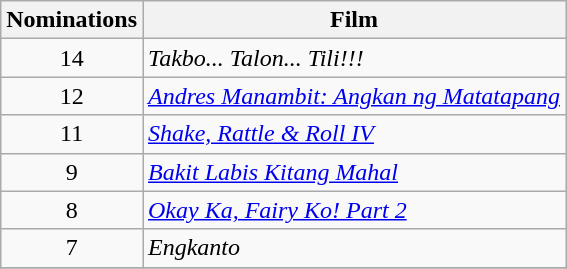<table class="wikitable" style="text-align:center">
<tr>
<th scope="col">Nominations</th>
<th scope="col">Film</th>
</tr>
<tr>
<td>14</td>
<td align=left><em>Takbo... Talon... Tili!!!</em></td>
</tr>
<tr>
<td>12</td>
<td align=left><em><a href='#'>Andres Manambit: Angkan ng Matatapang</a></em></td>
</tr>
<tr>
<td>11</td>
<td align=left><em><a href='#'>Shake, Rattle & Roll IV</a></em></td>
</tr>
<tr>
<td>9</td>
<td align=left><em><a href='#'>Bakit Labis Kitang Mahal</a></em></td>
</tr>
<tr>
<td>8</td>
<td align=left><em><a href='#'>Okay Ka, Fairy Ko! Part 2</a></em></td>
</tr>
<tr>
<td>7</td>
<td align=left><em>Engkanto</em></td>
</tr>
<tr>
</tr>
</table>
